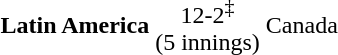<table>
<tr>
<td align=center><strong>Latin America</strong></td>
<td align=center>12-2<sup>‡</sup><br>(5 innings)</td>
<td align=center>Canada</td>
</tr>
</table>
